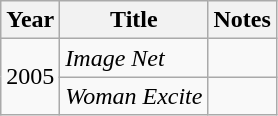<table class="wikitable">
<tr>
<th>Year</th>
<th>Title</th>
<th>Notes</th>
</tr>
<tr>
<td rowspan="2">2005</td>
<td><em>Image Net</em></td>
<td></td>
</tr>
<tr>
<td><em>Woman Excite</em></td>
<td></td>
</tr>
</table>
